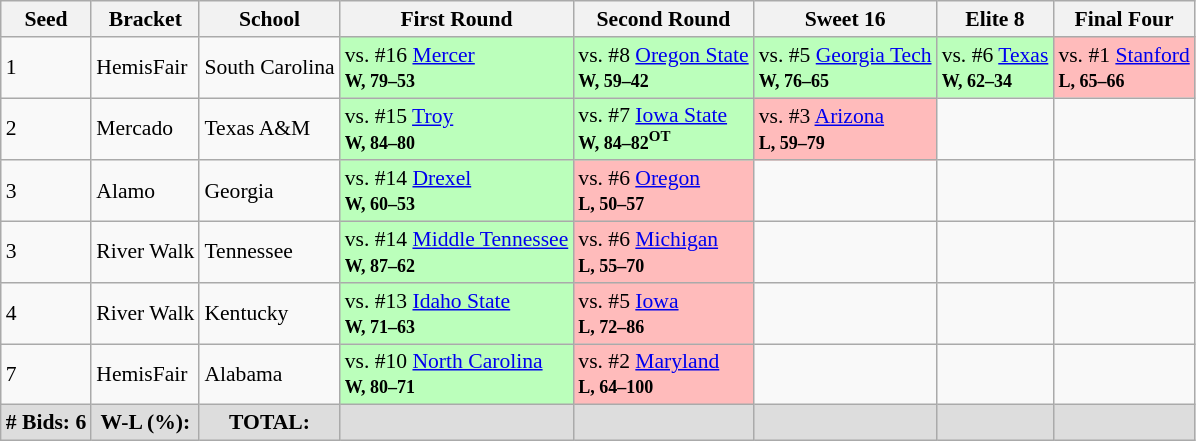<table class="sortable wikitable" style="white-space:nowrap; font-size:90%;">
<tr>
<th>Seed</th>
<th>Bracket</th>
<th>School</th>
<th>First Round</th>
<th>Second Round</th>
<th>Sweet 16</th>
<th>Elite 8</th>
<th>Final Four</th>
</tr>
<tr>
<td>1</td>
<td>HemisFair</td>
<td>South Carolina</td>
<td style="background:#bfb;">vs. #16 <a href='#'>Mercer</a><br><small><strong>W, 79–53</strong></small></td>
<td style="background:#bfb;">vs. #8 <a href='#'>Oregon State</a><br><small><strong>W, 59–42</strong></small></td>
<td style="background:#bfb;">vs. #5 <a href='#'>Georgia Tech</a><br><small><strong>W, 76–65</strong></small></td>
<td style="background:#bfb;">vs. #6 <a href='#'>Texas</a><br><small><strong>W, 62–34</strong></small></td>
<td style="background:#fbb;">vs. #1 <a href='#'>Stanford</a><br><small><strong>L, 65–66</strong></small></td>
</tr>
<tr>
<td>2</td>
<td>Mercado</td>
<td>Texas A&M</td>
<td style="background:#bfb;">vs. #15 <a href='#'>Troy</a><br><small><strong>W, 84–80</strong></small></td>
<td style="background:#bfb;">vs. #7 <a href='#'>Iowa State</a><br><small><strong>W, 84–82<sup>OT</sup></strong></small></td>
<td style="background:#fbb;">vs. #3 <a href='#'>Arizona</a> <br><small><strong>L, 59–79</strong></small></td>
<td></td>
<td></td>
</tr>
<tr>
<td>3</td>
<td>Alamo</td>
<td>Georgia</td>
<td style="background:#bfb;">vs. #14 <a href='#'>Drexel</a><br><small><strong>W, 60–53</strong></small></td>
<td style="background:#fbb;">vs. #6 <a href='#'>Oregon</a><br><small><strong>L, 50–57</strong></small></td>
<td></td>
<td></td>
<td></td>
</tr>
<tr>
<td>3</td>
<td>River Walk</td>
<td>Tennessee</td>
<td style="background:#bfb;">vs. #14 <a href='#'>Middle Tennessee</a><br><small><strong>W, 87–62</strong></small></td>
<td style="background:#fbb;">vs. #6 <a href='#'>Michigan</a><br><small><strong>L, 55–70</strong></small></td>
<td></td>
<td></td>
<td></td>
</tr>
<tr>
<td>4</td>
<td>River Walk</td>
<td>Kentucky</td>
<td style="background:#bfb;">vs. #13 <a href='#'>Idaho State</a><br><small><strong>W, 71–63</strong></small></td>
<td style="background:#fbb;">vs. #5 <a href='#'>Iowa</a><br><small><strong>L, 72–86</strong></small></td>
<td></td>
<td></td>
<td></td>
</tr>
<tr>
<td>7</td>
<td>HemisFair</td>
<td>Alabama</td>
<td style="background:#bfb;">vs. #10 <a href='#'>North Carolina</a><br><small><strong>W, 80–71</strong></small></td>
<td style="background:#fbb;">vs. #2 <a href='#'>Maryland</a><br><small><strong>L, 64–100</strong></small></td>
<td></td>
<td></td>
<td></td>
</tr>
<tr class="sortbottom"  style="text-align:center; background:#ddd;">
<td><strong># Bids: 6</strong></td>
<td><strong>W-L (%):</strong></td>
<td><strong>TOTAL:</strong> </td>
<td></td>
<td></td>
<td></td>
<td></td>
<td></td>
</tr>
</table>
